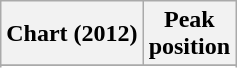<table class="wikitable sortable">
<tr>
<th>Chart (2012)</th>
<th>Peak<br>position</th>
</tr>
<tr>
</tr>
<tr>
</tr>
<tr>
</tr>
</table>
